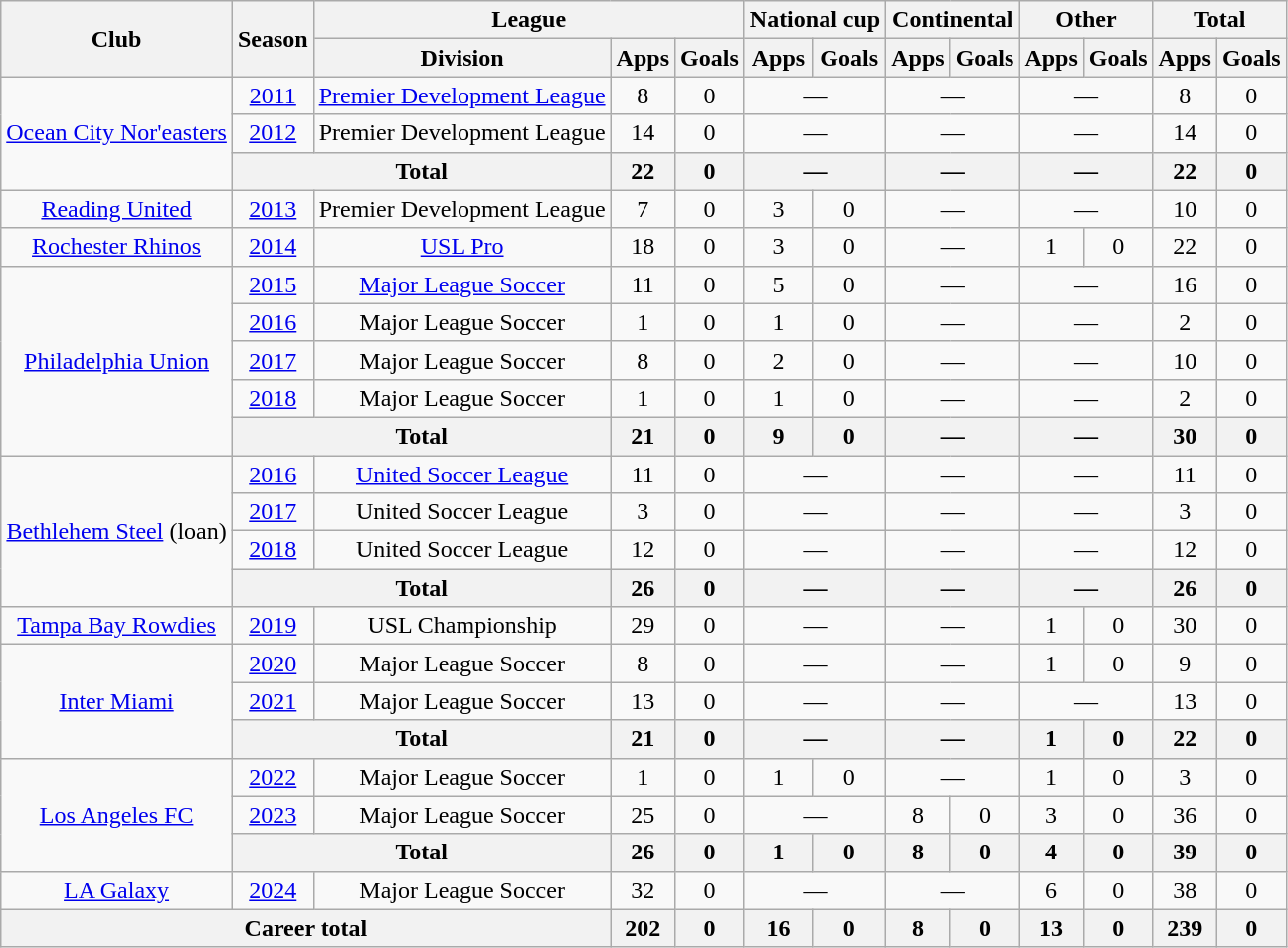<table class="wikitable" style="text-align:center">
<tr>
<th rowspan="2">Club</th>
<th rowspan="2">Season</th>
<th colspan="3">League</th>
<th colspan="2">National cup</th>
<th colspan="2">Continental</th>
<th colspan="2">Other</th>
<th colspan="2">Total</th>
</tr>
<tr>
<th>Division</th>
<th>Apps</th>
<th>Goals</th>
<th>Apps</th>
<th>Goals</th>
<th>Apps</th>
<th>Goals</th>
<th>Apps</th>
<th>Goals</th>
<th>Apps</th>
<th>Goals</th>
</tr>
<tr>
<td rowspan="3"><a href='#'>Ocean City Nor'easters</a></td>
<td><a href='#'>2011</a></td>
<td><a href='#'>Premier Development League</a></td>
<td>8</td>
<td>0</td>
<td colspan="2">—</td>
<td colspan="2">—</td>
<td colspan="2">—</td>
<td>8</td>
<td>0</td>
</tr>
<tr>
<td><a href='#'>2012</a></td>
<td>Premier Development League</td>
<td>14</td>
<td>0</td>
<td colspan="2">—</td>
<td colspan="2">—</td>
<td colspan="2">—</td>
<td>14</td>
<td>0</td>
</tr>
<tr>
<th colspan="2">Total</th>
<th>22</th>
<th>0</th>
<th colspan="2">—</th>
<th colspan="2">—</th>
<th colspan="2">—</th>
<th>22</th>
<th>0</th>
</tr>
<tr>
<td><a href='#'>Reading United</a></td>
<td><a href='#'>2013</a></td>
<td>Premier Development League</td>
<td>7</td>
<td>0</td>
<td>3</td>
<td>0</td>
<td colspan="2">—</td>
<td colspan="2">—</td>
<td>10</td>
<td>0</td>
</tr>
<tr>
<td><a href='#'>Rochester Rhinos</a></td>
<td><a href='#'>2014</a></td>
<td><a href='#'>USL Pro</a></td>
<td>18</td>
<td>0</td>
<td>3</td>
<td>0</td>
<td colspan="2">—</td>
<td>1</td>
<td>0</td>
<td>22</td>
<td>0</td>
</tr>
<tr>
<td rowspan="5"><a href='#'>Philadelphia Union</a></td>
<td><a href='#'>2015</a></td>
<td><a href='#'>Major League Soccer</a></td>
<td>11</td>
<td>0</td>
<td>5</td>
<td>0</td>
<td colspan="2">—</td>
<td colspan="2">—</td>
<td>16</td>
<td>0</td>
</tr>
<tr>
<td><a href='#'>2016</a></td>
<td>Major League Soccer</td>
<td>1</td>
<td>0</td>
<td>1</td>
<td>0</td>
<td colspan="2">—</td>
<td colspan="2">—</td>
<td>2</td>
<td>0</td>
</tr>
<tr>
<td><a href='#'>2017</a></td>
<td>Major League Soccer</td>
<td>8</td>
<td>0</td>
<td>2</td>
<td>0</td>
<td colspan="2">—</td>
<td colspan="2">—</td>
<td>10</td>
<td>0</td>
</tr>
<tr>
<td><a href='#'>2018</a></td>
<td>Major League Soccer</td>
<td>1</td>
<td>0</td>
<td>1</td>
<td>0</td>
<td colspan="2">—</td>
<td colspan="2">—</td>
<td>2</td>
<td>0</td>
</tr>
<tr>
<th colspan="2">Total</th>
<th>21</th>
<th>0</th>
<th>9</th>
<th>0</th>
<th colspan="2">—</th>
<th colspan="2">—</th>
<th>30</th>
<th>0</th>
</tr>
<tr>
<td rowspan="4"><a href='#'>Bethlehem Steel</a> (loan)</td>
<td><a href='#'>2016</a></td>
<td><a href='#'>United Soccer League</a></td>
<td>11</td>
<td>0</td>
<td colspan="2">—</td>
<td colspan="2">—</td>
<td colspan="2">—</td>
<td>11</td>
<td>0</td>
</tr>
<tr>
<td><a href='#'>2017</a></td>
<td>United Soccer League</td>
<td>3</td>
<td>0</td>
<td colspan="2">—</td>
<td colspan="2">—</td>
<td colspan="2">—</td>
<td>3</td>
<td>0</td>
</tr>
<tr>
<td><a href='#'>2018</a></td>
<td>United Soccer League</td>
<td>12</td>
<td>0</td>
<td colspan="2">—</td>
<td colspan="2">—</td>
<td colspan="2">—</td>
<td>12</td>
<td>0</td>
</tr>
<tr>
<th colspan="2">Total</th>
<th>26</th>
<th>0</th>
<th colspan="2">—</th>
<th colspan="2">—</th>
<th colspan="2">—</th>
<th>26</th>
<th>0</th>
</tr>
<tr>
<td><a href='#'>Tampa Bay Rowdies</a></td>
<td><a href='#'>2019</a></td>
<td>USL Championship</td>
<td>29</td>
<td>0</td>
<td colspan="2">—</td>
<td colspan="2">—</td>
<td>1</td>
<td>0</td>
<td>30</td>
<td>0</td>
</tr>
<tr>
<td rowspan="3"><a href='#'>Inter Miami</a></td>
<td><a href='#'>2020</a></td>
<td>Major League Soccer</td>
<td>8</td>
<td>0</td>
<td colspan="2">—</td>
<td colspan="2">—</td>
<td>1</td>
<td>0</td>
<td>9</td>
<td>0</td>
</tr>
<tr>
<td><a href='#'>2021</a></td>
<td>Major League Soccer</td>
<td>13</td>
<td>0</td>
<td colspan="2">—</td>
<td colspan="2">—</td>
<td colspan="2">—</td>
<td>13</td>
<td>0</td>
</tr>
<tr>
<th colspan="2">Total</th>
<th>21</th>
<th>0</th>
<th colspan="2">—</th>
<th colspan="2">—</th>
<th>1</th>
<th>0</th>
<th>22</th>
<th>0</th>
</tr>
<tr>
<td rowspan="3"><a href='#'>Los Angeles FC</a></td>
<td><a href='#'>2022</a></td>
<td>Major League Soccer</td>
<td>1</td>
<td>0</td>
<td>1</td>
<td>0</td>
<td colspan="2">—</td>
<td>1</td>
<td>0</td>
<td>3</td>
<td>0</td>
</tr>
<tr>
<td><a href='#'>2023</a></td>
<td>Major League Soccer</td>
<td>25</td>
<td>0</td>
<td colspan="2">—</td>
<td>8</td>
<td>0</td>
<td>3</td>
<td>0</td>
<td>36</td>
<td>0</td>
</tr>
<tr>
<th colspan="2">Total</th>
<th>26</th>
<th>0</th>
<th>1</th>
<th>0</th>
<th>8</th>
<th>0</th>
<th>4</th>
<th>0</th>
<th>39</th>
<th>0</th>
</tr>
<tr>
<td rowspan="1"><a href='#'>LA Galaxy</a></td>
<td><a href='#'>2024</a></td>
<td>Major League Soccer</td>
<td>32</td>
<td>0</td>
<td colspan="2">—</td>
<td colspan="2">—</td>
<td>6</td>
<td>0</td>
<td>38</td>
<td>0</td>
</tr>
<tr>
<th colspan=3>Career total</th>
<th>202</th>
<th>0</th>
<th>16</th>
<th>0</th>
<th>8</th>
<th>0</th>
<th>13</th>
<th>0</th>
<th>239</th>
<th>0</th>
</tr>
</table>
